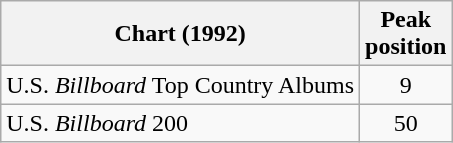<table class="wikitable">
<tr>
<th>Chart (1992)</th>
<th>Peak<br>position</th>
</tr>
<tr>
<td>U.S. <em>Billboard</em> Top Country Albums</td>
<td align="center">9</td>
</tr>
<tr>
<td>U.S. <em>Billboard</em> 200</td>
<td align="center">50</td>
</tr>
</table>
